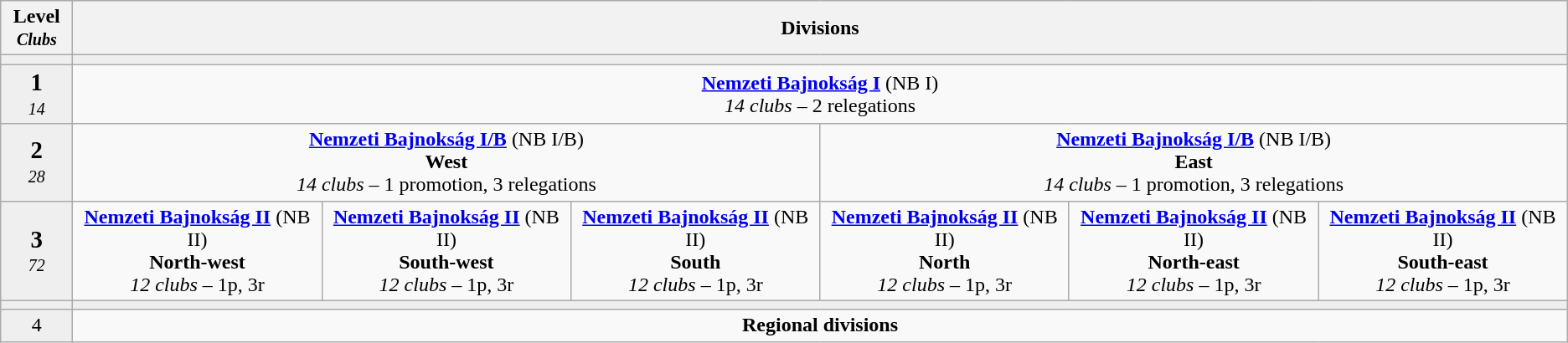<table class="wikitable">
<tr>
<th colspan="2" width="4.6%" align="center">Level<br><small><em>Clubs</em></small></th>
<th colspan="7" width="95.4%" align="center"><strong>Divisions</strong></th>
</tr>
<tr style="background:#efefef;">
<td colspan="2" width="4.6%" align="center"></td>
<td colspan="7" width="95.4%" style="text-align:center;"></td>
</tr>
<tr>
<td colspan="2" width="4.6%" align="center" style="background:#efefef"><big><strong>1</strong></big><br><small><em>14</em></small></td>
<td colspan="6" width="95.4%" align="center"><strong><a href='#'>Nemzeti Bajnokság I</a></strong> (NB I)<br><em>14 clubs</em> – 2 relegations</td>
</tr>
<tr>
<td colspan="2" width="4.6%" align="center" style="background:#efefef"><big><strong>2</strong></big><br><small><em>28</em></small></td>
<td colspan="3" width="47.7%" align="center"><strong><a href='#'>Nemzeti Bajnokság I/B</a></strong> (NB I/B)<br><strong>West</strong><br><em>14 clubs</em> – 1 promotion, 3 relegations</td>
<td colspan="3" width="47.7%" align="center"><strong><a href='#'>Nemzeti Bajnokság I/B</a></strong> (NB I/B)<br><strong>East</strong><br><em>14 clubs</em> – 1 promotion, 3 relegations</td>
</tr>
<tr>
<td colspan="2" width="4.6%" align="center" style="background:#efefef"><big><strong>3</strong></big><br><small><em>72</em></small></td>
<td width="15.9%" align="center"><strong><a href='#'>Nemzeti Bajnokság II</a></strong> (NB II)<br><strong>North-west</strong><br><em>12 clubs</em> – 1p, 3r</td>
<td width="15.9%" align="center"><strong><a href='#'>Nemzeti Bajnokság II</a></strong> (NB II)<br><strong>South-west</strong><br><em>12 clubs</em> – 1p, 3r</td>
<td width="15.9%" align="center"><strong><a href='#'>Nemzeti Bajnokság II</a></strong> (NB II)<br><strong>South</strong><br><em>12 clubs</em> – 1p, 3r</td>
<td width="15.9%" align="center"><strong><a href='#'>Nemzeti Bajnokság II</a></strong> (NB II)<br><strong>North</strong><br><em>12 clubs</em> – 1p, 3r</td>
<td width="15.9%" align="center"><strong><a href='#'>Nemzeti Bajnokság II</a></strong> (NB II)<br><strong>North-east</strong><br><em>12 clubs</em> – 1p, 3r</td>
<td width="15.9%" align="center"><strong><a href='#'>Nemzeti Bajnokság II</a></strong> (NB II)<br><strong>South-east</strong><br><em>12 clubs</em> – 1p, 3r</td>
</tr>
<tr style="background:#efefef;">
<td colspan="2" width="4.6%" align="center"></td>
<td colspan="6" width="95.4%" style="text-align:center;"><strong> </strong></td>
</tr>
<tr>
<td colspan="2" width="4.6%" align="center" style="background:#efefef">4</td>
<td colspan="6" width="95.4%" align="center"><strong>Regional divisions</strong></td>
</tr>
</table>
